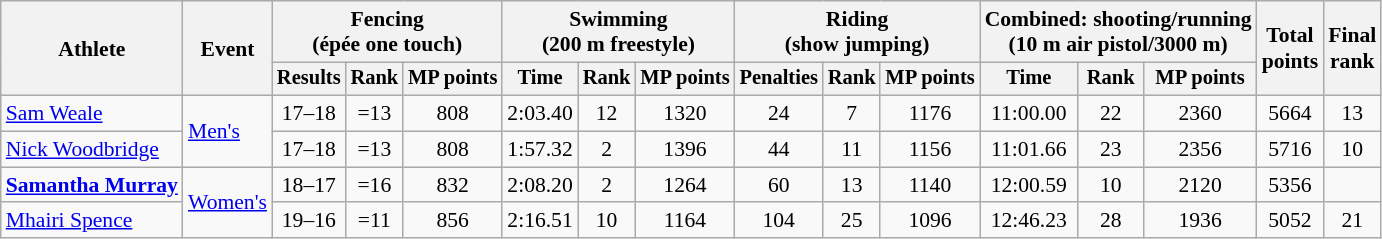<table class="wikitable" style="text-align:center; font-size:90%;">
<tr>
<th rowspan=2>Athlete</th>
<th rowspan=2>Event</th>
<th colspan=3>Fencing<br><span>(épée one touch)</span></th>
<th colspan=3>Swimming<br><span>(200 m freestyle)</span></th>
<th colspan=3>Riding<br><span>(show jumping)</span></th>
<th colspan=3>Combined: shooting/running<br><span>(10 m air pistol/3000 m)</span></th>
<th rowspan=2>Total <br>points</th>
<th rowspan=2>Final <br>rank</th>
</tr>
<tr style="font-size:95%">
<th>Results</th>
<th>Rank</th>
<th>MP points</th>
<th>Time</th>
<th>Rank</th>
<th>MP points</th>
<th>Penalties</th>
<th>Rank</th>
<th>MP points</th>
<th>Time</th>
<th>Rank</th>
<th>MP points</th>
</tr>
<tr>
<td align=left><a href='#'>Sam Weale</a></td>
<td style="text-align:left;" rowspan="2"><a href='#'>Men's</a></td>
<td>17–18</td>
<td>=13</td>
<td>808</td>
<td>2:03.40</td>
<td>12</td>
<td>1320</td>
<td>24</td>
<td>7</td>
<td>1176</td>
<td>11:00.00</td>
<td>22</td>
<td>2360</td>
<td>5664</td>
<td>13</td>
</tr>
<tr>
<td align=left><a href='#'>Nick Woodbridge</a></td>
<td>17–18</td>
<td>=13</td>
<td>808</td>
<td>1:57.32</td>
<td>2</td>
<td>1396</td>
<td>44</td>
<td>11</td>
<td>1156</td>
<td>11:01.66</td>
<td>23</td>
<td>2356</td>
<td>5716</td>
<td>10</td>
</tr>
<tr>
<td align=left><strong><a href='#'>Samantha Murray</a></strong></td>
<td style="text-align:left;" rowspan="2"><a href='#'>Women's</a></td>
<td>18–17</td>
<td>=16</td>
<td>832</td>
<td>2:08.20</td>
<td>2</td>
<td>1264</td>
<td>60</td>
<td>13</td>
<td>1140</td>
<td>12:00.59</td>
<td>10</td>
<td>2120</td>
<td>5356</td>
<td></td>
</tr>
<tr>
<td align=left><a href='#'>Mhairi Spence</a></td>
<td>19–16</td>
<td>=11</td>
<td>856</td>
<td>2:16.51</td>
<td>10</td>
<td>1164</td>
<td>104</td>
<td>25</td>
<td>1096</td>
<td>12:46.23</td>
<td>28</td>
<td>1936</td>
<td>5052</td>
<td>21</td>
</tr>
</table>
